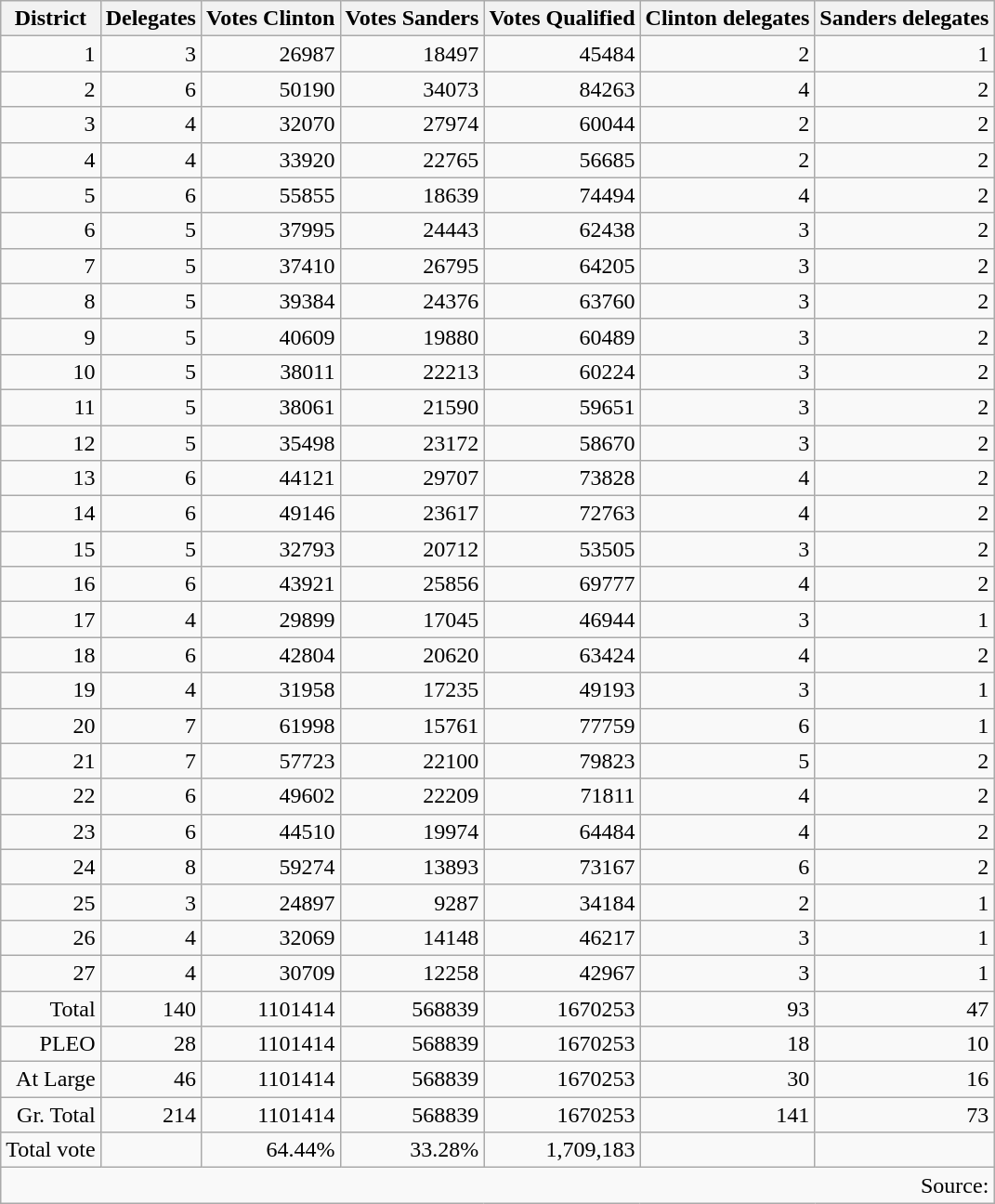<table class="wikitable" style="text-align:right;">
<tr>
<th>District</th>
<th>Delegates</th>
<th>Votes Clinton</th>
<th>Votes Sanders</th>
<th>Votes Qualified</th>
<th>Clinton delegates</th>
<th>Sanders delegates</th>
</tr>
<tr>
<td>1</td>
<td>3</td>
<td>26987</td>
<td>18497</td>
<td>45484</td>
<td>2</td>
<td>1</td>
</tr>
<tr>
<td>2</td>
<td>6</td>
<td>50190</td>
<td>34073</td>
<td>84263</td>
<td>4</td>
<td>2</td>
</tr>
<tr>
<td>3</td>
<td>4</td>
<td>32070</td>
<td>27974</td>
<td>60044</td>
<td>2</td>
<td>2</td>
</tr>
<tr>
<td>4</td>
<td>4</td>
<td>33920</td>
<td>22765</td>
<td>56685</td>
<td>2</td>
<td>2</td>
</tr>
<tr>
<td>5</td>
<td>6</td>
<td>55855</td>
<td>18639</td>
<td>74494</td>
<td>4</td>
<td>2</td>
</tr>
<tr>
<td>6</td>
<td>5</td>
<td>37995</td>
<td>24443</td>
<td>62438</td>
<td>3</td>
<td>2</td>
</tr>
<tr>
<td>7</td>
<td>5</td>
<td>37410</td>
<td>26795</td>
<td>64205</td>
<td>3</td>
<td>2</td>
</tr>
<tr>
<td>8</td>
<td>5</td>
<td>39384</td>
<td>24376</td>
<td>63760</td>
<td>3</td>
<td>2</td>
</tr>
<tr>
<td>9</td>
<td>5</td>
<td>40609</td>
<td>19880</td>
<td>60489</td>
<td>3</td>
<td>2</td>
</tr>
<tr>
<td>10</td>
<td>5</td>
<td>38011</td>
<td>22213</td>
<td>60224</td>
<td>3</td>
<td>2</td>
</tr>
<tr>
<td>11</td>
<td>5</td>
<td>38061</td>
<td>21590</td>
<td>59651</td>
<td>3</td>
<td>2</td>
</tr>
<tr>
<td>12</td>
<td>5</td>
<td>35498</td>
<td>23172</td>
<td>58670</td>
<td>3</td>
<td>2</td>
</tr>
<tr>
<td>13</td>
<td>6</td>
<td>44121</td>
<td>29707</td>
<td>73828</td>
<td>4</td>
<td>2</td>
</tr>
<tr>
<td>14</td>
<td>6</td>
<td>49146</td>
<td>23617</td>
<td>72763</td>
<td>4</td>
<td>2</td>
</tr>
<tr>
<td>15</td>
<td>5</td>
<td>32793</td>
<td>20712</td>
<td>53505</td>
<td>3</td>
<td>2</td>
</tr>
<tr>
<td>16</td>
<td>6</td>
<td>43921</td>
<td>25856</td>
<td>69777</td>
<td>4</td>
<td>2</td>
</tr>
<tr>
<td>17</td>
<td>4</td>
<td>29899</td>
<td>17045</td>
<td>46944</td>
<td>3</td>
<td>1</td>
</tr>
<tr>
<td>18</td>
<td>6</td>
<td>42804</td>
<td>20620</td>
<td>63424</td>
<td>4</td>
<td>2</td>
</tr>
<tr>
<td>19</td>
<td>4</td>
<td>31958</td>
<td>17235</td>
<td>49193</td>
<td>3</td>
<td>1</td>
</tr>
<tr>
<td>20</td>
<td>7</td>
<td>61998</td>
<td>15761</td>
<td>77759</td>
<td>6</td>
<td>1</td>
</tr>
<tr>
<td>21</td>
<td>7</td>
<td>57723</td>
<td>22100</td>
<td>79823</td>
<td>5</td>
<td>2</td>
</tr>
<tr>
<td>22</td>
<td>6</td>
<td>49602</td>
<td>22209</td>
<td>71811</td>
<td>4</td>
<td>2</td>
</tr>
<tr>
<td>23</td>
<td>6</td>
<td>44510</td>
<td>19974</td>
<td>64484</td>
<td>4</td>
<td>2</td>
</tr>
<tr>
<td>24</td>
<td>8</td>
<td>59274</td>
<td>13893</td>
<td>73167</td>
<td>6</td>
<td>2</td>
</tr>
<tr>
<td>25</td>
<td>3</td>
<td>24897</td>
<td>9287</td>
<td>34184</td>
<td>2</td>
<td>1</td>
</tr>
<tr>
<td>26</td>
<td>4</td>
<td>32069</td>
<td>14148</td>
<td>46217</td>
<td>3</td>
<td>1</td>
</tr>
<tr>
<td>27</td>
<td>4</td>
<td>30709</td>
<td>12258</td>
<td>42967</td>
<td>3</td>
<td>1</td>
</tr>
<tr>
<td>Total</td>
<td>140</td>
<td>1101414</td>
<td>568839</td>
<td>1670253</td>
<td>93</td>
<td>47</td>
</tr>
<tr>
<td>PLEO</td>
<td>28</td>
<td>1101414</td>
<td>568839</td>
<td>1670253</td>
<td>18</td>
<td>10</td>
</tr>
<tr>
<td>At Large</td>
<td>46</td>
<td>1101414</td>
<td>568839</td>
<td>1670253</td>
<td>30</td>
<td>16</td>
</tr>
<tr>
<td>Gr. Total</td>
<td>214</td>
<td>1101414</td>
<td>568839</td>
<td>1670253</td>
<td>141</td>
<td>73</td>
</tr>
<tr>
<td>Total vote</td>
<td></td>
<td>64.44%</td>
<td>33.28%</td>
<td>1,709,183</td>
<td></td>
<td></td>
</tr>
<tr>
<td colspan="7">Source: <em></em></td>
</tr>
</table>
